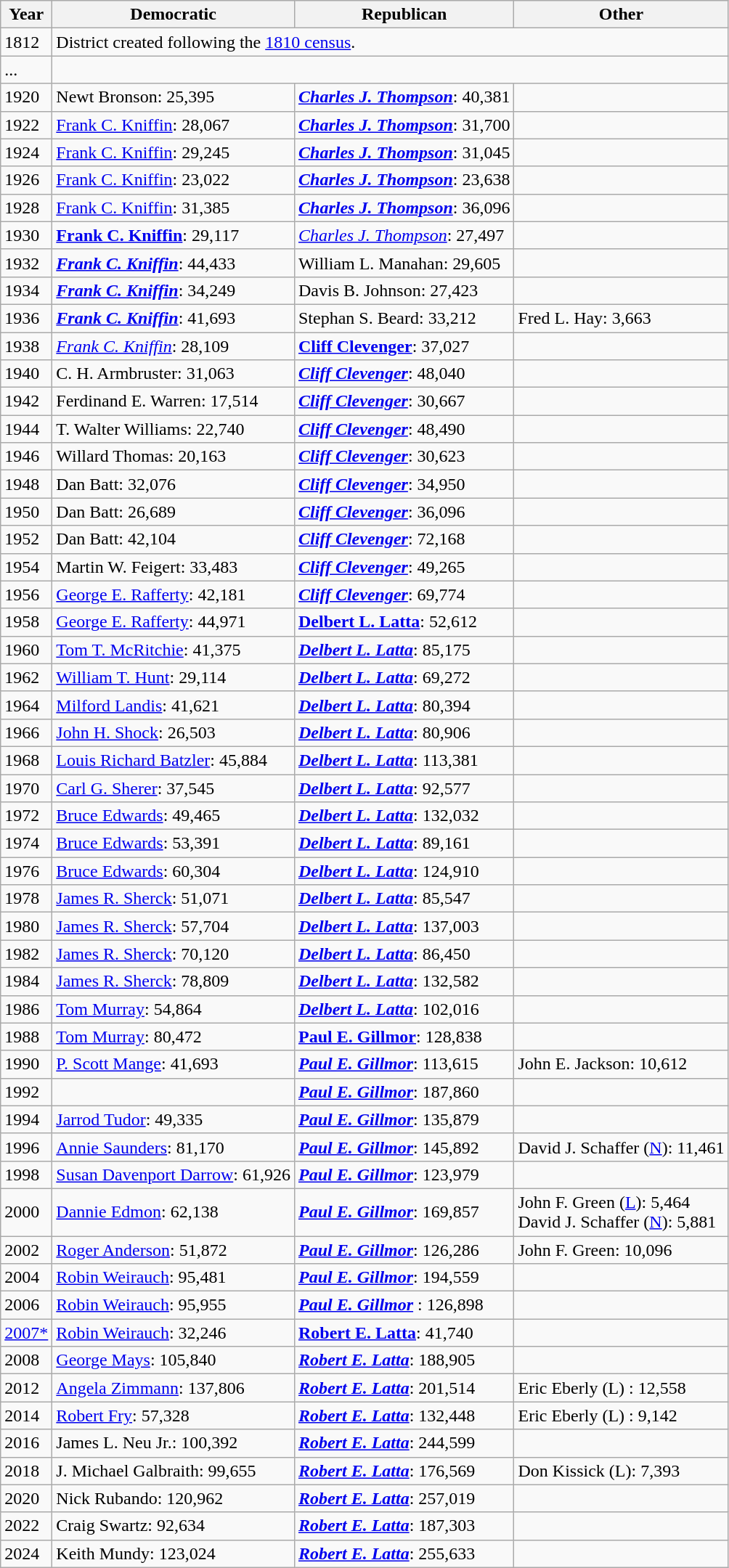<table class=wikitable>
<tr>
<th>Year</th>
<th>Democratic</th>
<th>Republican</th>
<th>Other</th>
</tr>
<tr>
<td>1812</td>
<td colspan=3>District created following the <a href='#'>1810 census</a>.</td>
</tr>
<tr>
<td>...</td>
<td colspan=3></td>
</tr>
<tr>
<td>1920</td>
<td>Newt Bronson: 25,395</td>
<td><strong><em><a href='#'>Charles J. Thompson</a></em></strong>: 40,381</td>
<td> </td>
</tr>
<tr>
<td>1922</td>
<td><a href='#'>Frank C. Kniffin</a>: 28,067</td>
<td><strong><em><a href='#'>Charles J. Thompson</a></em></strong>: 31,700</td>
<td> </td>
</tr>
<tr>
<td>1924</td>
<td><a href='#'>Frank C. Kniffin</a>: 29,245</td>
<td><strong><em><a href='#'>Charles J. Thompson</a></em></strong>: 31,045</td>
<td> </td>
</tr>
<tr>
<td>1926</td>
<td><a href='#'>Frank C. Kniffin</a>: 23,022</td>
<td><strong><em><a href='#'>Charles J. Thompson</a></em></strong>: 23,638</td>
<td> </td>
</tr>
<tr>
<td>1928</td>
<td><a href='#'>Frank C. Kniffin</a>: 31,385</td>
<td><strong><em><a href='#'>Charles J. Thompson</a></em></strong>: 36,096</td>
<td> </td>
</tr>
<tr>
<td>1930</td>
<td><strong><a href='#'>Frank C. Kniffin</a></strong>: 29,117</td>
<td><em><a href='#'>Charles J. Thompson</a></em>: 27,497</td>
<td> </td>
</tr>
<tr>
<td>1932</td>
<td><strong><em><a href='#'>Frank C. Kniffin</a></em></strong>: 44,433</td>
<td>William L. Manahan: 29,605</td>
<td> </td>
</tr>
<tr>
<td>1934</td>
<td><strong><em><a href='#'>Frank C. Kniffin</a></em></strong>: 34,249</td>
<td>Davis B. Johnson: 27,423</td>
<td> </td>
</tr>
<tr>
<td>1936</td>
<td><strong><em><a href='#'>Frank C. Kniffin</a></em></strong>: 41,693</td>
<td>Stephan S. Beard: 33,212</td>
<td>Fred L. Hay: 3,663</td>
</tr>
<tr>
<td>1938</td>
<td><em><a href='#'>Frank C. Kniffin</a></em>: 28,109</td>
<td><strong><a href='#'>Cliff Clevenger</a></strong>: 37,027</td>
<td> </td>
</tr>
<tr>
<td>1940</td>
<td>C. H. Armbruster: 31,063</td>
<td><strong><em><a href='#'>Cliff Clevenger</a></em></strong>: 48,040</td>
<td> </td>
</tr>
<tr>
<td>1942</td>
<td>Ferdinand E. Warren: 17,514</td>
<td><strong><em><a href='#'>Cliff Clevenger</a></em></strong>: 30,667</td>
<td> </td>
</tr>
<tr>
<td>1944</td>
<td>T. Walter Williams: 22,740</td>
<td><strong><em><a href='#'>Cliff Clevenger</a></em></strong>: 48,490</td>
<td> </td>
</tr>
<tr>
<td>1946</td>
<td>Willard Thomas: 20,163</td>
<td><strong><em><a href='#'>Cliff Clevenger</a></em></strong>: 30,623</td>
<td> </td>
</tr>
<tr>
<td>1948</td>
<td>Dan Batt: 32,076</td>
<td><strong><em><a href='#'>Cliff Clevenger</a></em></strong>: 34,950</td>
<td> </td>
</tr>
<tr>
<td>1950</td>
<td>Dan Batt: 26,689</td>
<td><strong><em><a href='#'>Cliff Clevenger</a></em></strong>: 36,096</td>
<td> </td>
</tr>
<tr>
<td>1952</td>
<td>Dan Batt: 42,104</td>
<td><strong><em><a href='#'>Cliff Clevenger</a></em></strong>: 72,168</td>
<td> </td>
</tr>
<tr>
<td>1954</td>
<td>Martin W. Feigert: 33,483</td>
<td><strong><em><a href='#'>Cliff Clevenger</a></em></strong>: 49,265</td>
<td> </td>
</tr>
<tr>
<td>1956</td>
<td><a href='#'>George E. Rafferty</a>: 42,181</td>
<td><strong><em><a href='#'>Cliff Clevenger</a></em></strong>: 69,774</td>
<td> </td>
</tr>
<tr>
<td>1958</td>
<td><a href='#'>George E. Rafferty</a>: 44,971</td>
<td><strong><a href='#'>Delbert L. Latta</a></strong>: 52,612</td>
<td> </td>
</tr>
<tr>
<td>1960</td>
<td><a href='#'>Tom T. McRitchie</a>: 41,375</td>
<td><strong><em><a href='#'>Delbert L. Latta</a></em></strong>: 85,175</td>
<td> </td>
</tr>
<tr>
<td>1962</td>
<td><a href='#'>William T. Hunt</a>: 29,114</td>
<td><strong><em><a href='#'>Delbert L. Latta</a></em></strong>: 69,272</td>
<td> </td>
</tr>
<tr>
<td>1964</td>
<td><a href='#'>Milford Landis</a>: 41,621</td>
<td><strong><em><a href='#'>Delbert L. Latta</a></em></strong>: 80,394</td>
<td> </td>
</tr>
<tr>
<td>1966</td>
<td><a href='#'>John H. Shock</a>: 26,503</td>
<td><strong><em><a href='#'>Delbert L. Latta</a></em></strong>: 80,906</td>
<td> </td>
</tr>
<tr>
<td>1968</td>
<td><a href='#'>Louis Richard Batzler</a>: 45,884</td>
<td><strong><em><a href='#'>Delbert L. Latta</a></em></strong>: 113,381</td>
<td> </td>
</tr>
<tr>
<td>1970</td>
<td><a href='#'>Carl G. Sherer</a>: 37,545</td>
<td><strong><em><a href='#'>Delbert L. Latta</a></em></strong>: 92,577</td>
<td> </td>
</tr>
<tr>
<td>1972</td>
<td><a href='#'>Bruce Edwards</a>: 49,465</td>
<td><strong><em><a href='#'>Delbert L. Latta</a></em></strong>: 132,032</td>
<td> </td>
</tr>
<tr>
<td>1974</td>
<td><a href='#'>Bruce Edwards</a>: 53,391</td>
<td><strong><em><a href='#'>Delbert L. Latta</a></em></strong>: 89,161</td>
<td> </td>
</tr>
<tr>
<td>1976</td>
<td><a href='#'>Bruce Edwards</a>: 60,304</td>
<td><strong><em><a href='#'>Delbert L. Latta</a></em></strong>: 124,910</td>
<td> </td>
</tr>
<tr>
<td>1978</td>
<td><a href='#'>James R. Sherck</a>: 51,071</td>
<td><strong><em><a href='#'>Delbert L. Latta</a></em></strong>: 85,547</td>
<td> </td>
</tr>
<tr>
<td>1980</td>
<td><a href='#'>James R. Sherck</a>: 57,704</td>
<td><strong><em><a href='#'>Delbert L. Latta</a></em></strong>: 137,003</td>
<td> </td>
</tr>
<tr>
<td>1982</td>
<td><a href='#'>James R. Sherck</a>: 70,120</td>
<td><strong><em><a href='#'>Delbert L. Latta</a></em></strong>: 86,450</td>
<td> </td>
</tr>
<tr>
<td>1984</td>
<td><a href='#'>James R. Sherck</a>: 78,809</td>
<td><strong><em><a href='#'>Delbert L. Latta</a></em></strong>: 132,582</td>
<td> </td>
</tr>
<tr>
<td>1986</td>
<td><a href='#'>Tom Murray</a>: 54,864</td>
<td><strong><em><a href='#'>Delbert L. Latta</a></em></strong>: 102,016</td>
<td> </td>
</tr>
<tr>
<td>1988</td>
<td><a href='#'>Tom Murray</a>: 80,472</td>
<td><strong><a href='#'>Paul E. Gillmor</a></strong>: 128,838</td>
<td> </td>
</tr>
<tr>
<td>1990</td>
<td><a href='#'>P. Scott Mange</a>: 41,693</td>
<td><strong><em><a href='#'>Paul E. Gillmor</a></em></strong>: 113,615</td>
<td>John E. Jackson: 10,612</td>
</tr>
<tr>
<td>1992</td>
<td> </td>
<td><strong><em><a href='#'>Paul E. Gillmor</a></em></strong>: 187,860</td>
<td> </td>
</tr>
<tr>
<td>1994</td>
<td><a href='#'>Jarrod Tudor</a>: 49,335</td>
<td><strong><em><a href='#'>Paul E. Gillmor</a></em></strong>: 135,879</td>
<td> </td>
</tr>
<tr>
<td>1996</td>
<td><a href='#'>Annie Saunders</a>: 81,170</td>
<td><strong><em><a href='#'>Paul E. Gillmor</a></em></strong>: 145,892</td>
<td>David J. Schaffer (<a href='#'>N</a>): 11,461</td>
</tr>
<tr>
<td>1998</td>
<td><a href='#'>Susan Davenport Darrow</a>: 61,926</td>
<td><strong><em><a href='#'>Paul E. Gillmor</a></em></strong>: 123,979</td>
<td> </td>
</tr>
<tr>
<td>2000</td>
<td><a href='#'>Dannie Edmon</a>: 62,138</td>
<td><strong><em><a href='#'>Paul E. Gillmor</a></em></strong>: 169,857</td>
<td>John F. Green (<a href='#'>L</a>): 5,464<br>David J. Schaffer (<a href='#'>N</a>): 5,881</td>
</tr>
<tr>
<td>2002</td>
<td><a href='#'>Roger Anderson</a>: 51,872</td>
<td><strong><em><a href='#'>Paul E. Gillmor</a></em></strong>: 126,286</td>
<td>John F. Green: 10,096</td>
</tr>
<tr>
<td>2004</td>
<td><a href='#'>Robin Weirauch</a>: 95,481</td>
<td><strong><em><a href='#'>Paul E. Gillmor</a></em></strong>: 194,559</td>
<td> </td>
</tr>
<tr>
<td>2006</td>
<td><a href='#'>Robin Weirauch</a>: 95,955</td>
<td><strong><em><a href='#'>Paul E. Gillmor</a></em></strong> : 126,898</td>
<td> </td>
</tr>
<tr>
<td><a href='#'>2007*</a></td>
<td><a href='#'>Robin Weirauch</a>: 32,246</td>
<td><strong><a href='#'>Robert E. Latta</a></strong>: 41,740</td>
<td> </td>
</tr>
<tr>
<td>2008</td>
<td><a href='#'>George Mays</a>: 105,840</td>
<td><strong><em><a href='#'>Robert E. Latta</a></em></strong>: 188,905</td>
<td> </td>
</tr>
<tr>
<td>2012</td>
<td><a href='#'>Angela Zimmann</a>: 137,806</td>
<td><strong><em><a href='#'>Robert E. Latta</a></em></strong>: 201,514</td>
<td>Eric Eberly (L) : 12,558</td>
</tr>
<tr>
<td>2014</td>
<td><a href='#'>Robert Fry</a>: 57,328</td>
<td><strong><em><a href='#'>Robert E. Latta</a></em></strong>: 132,448</td>
<td>Eric Eberly (L) : 9,142</td>
</tr>
<tr>
<td>2016</td>
<td>James L. Neu Jr.: 100,392</td>
<td><strong><em><a href='#'>Robert E. Latta</a></em></strong>: 244,599</td>
<td></td>
</tr>
<tr>
<td>2018</td>
<td>J. Michael Galbraith: 99,655</td>
<td><strong><em><a href='#'>Robert E. Latta</a></em></strong>: 176,569</td>
<td>Don Kissick (L): 7,393</td>
</tr>
<tr>
<td>2020</td>
<td>Nick Rubando: 120,962</td>
<td><strong><em><a href='#'>Robert E. Latta</a></em></strong>: 257,019</td>
<td></td>
</tr>
<tr>
<td>2022</td>
<td>Craig Swartz: 92,634</td>
<td><strong><em><a href='#'>Robert E. Latta</a></em></strong>: 187,303</td>
<td></td>
</tr>
<tr>
<td>2024</td>
<td>Keith Mundy: 123,024</td>
<td><strong><em><a href='#'>Robert E. Latta</a></em></strong>: 255,633</td>
</tr>
</table>
